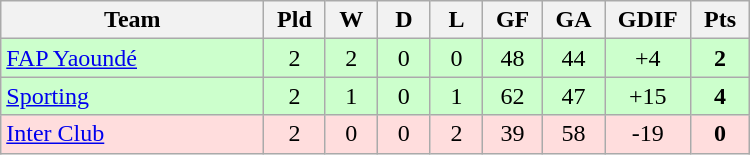<table class=wikitable style="text-align:center" width=500>
<tr>
<th width=25%>Team</th>
<th width=5%>Pld</th>
<th width=5%>W</th>
<th width=5%>D</th>
<th width=5%>L</th>
<th width=5%>GF</th>
<th width=5%>GA</th>
<th width=5%>GDIF</th>
<th width=5%>Pts</th>
</tr>
<tr bgcolor=#ccffcc>
<td align="left"> <a href='#'>FAP Yaoundé</a></td>
<td>2</td>
<td>2</td>
<td>0</td>
<td>0</td>
<td>48</td>
<td>44</td>
<td>+4</td>
<td><strong>2</strong></td>
</tr>
<tr bgcolor=#ccffcc>
<td align="left"> <a href='#'>Sporting</a></td>
<td>2</td>
<td>1</td>
<td>0</td>
<td>1</td>
<td>62</td>
<td>47</td>
<td>+15</td>
<td><strong>4</strong></td>
</tr>
<tr bgcolor=#ffdddd>
<td align="left"> <a href='#'>Inter Club</a></td>
<td>2</td>
<td>0</td>
<td>0</td>
<td>2</td>
<td>39</td>
<td>58</td>
<td>-19</td>
<td><strong>0</strong></td>
</tr>
</table>
